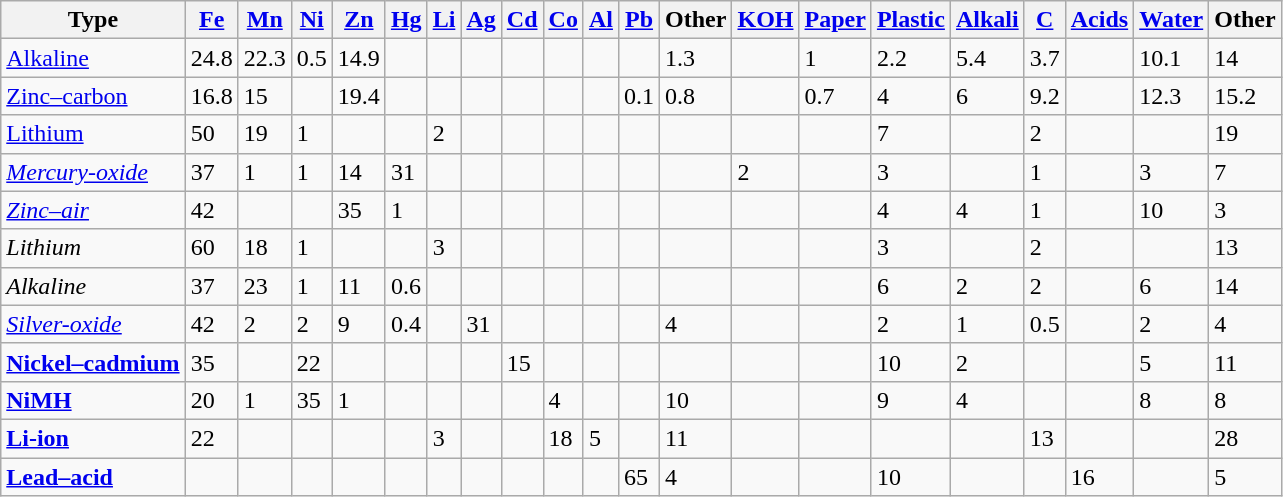<table class="wikitable">
<tr>
<th>Type</th>
<th><a href='#'>Fe</a></th>
<th><a href='#'>Mn</a></th>
<th><a href='#'>Ni</a></th>
<th><a href='#'>Zn</a></th>
<th><a href='#'>Hg</a></th>
<th><a href='#'>Li</a></th>
<th><a href='#'>Ag</a></th>
<th><a href='#'>Cd</a></th>
<th><a href='#'>Co</a></th>
<th><a href='#'>Al</a></th>
<th><a href='#'>Pb</a></th>
<th>Other</th>
<th><a href='#'>KOH</a></th>
<th><a href='#'>Paper</a></th>
<th><a href='#'>Plastic</a></th>
<th><a href='#'>Alkali</a></th>
<th><a href='#'>C</a></th>
<th><a href='#'>Acids</a></th>
<th><a href='#'>Water</a></th>
<th>Other</th>
</tr>
<tr>
<td><a href='#'>Alkaline</a></td>
<td>24.8</td>
<td>22.3</td>
<td>0.5</td>
<td>14.9</td>
<td></td>
<td></td>
<td></td>
<td></td>
<td></td>
<td></td>
<td></td>
<td>1.3</td>
<td></td>
<td>1</td>
<td>2.2</td>
<td>5.4</td>
<td>3.7</td>
<td></td>
<td>10.1</td>
<td>14</td>
</tr>
<tr>
<td><a href='#'>Zinc–carbon</a></td>
<td>16.8</td>
<td>15</td>
<td></td>
<td>19.4</td>
<td></td>
<td></td>
<td></td>
<td></td>
<td></td>
<td></td>
<td>0.1</td>
<td>0.8</td>
<td></td>
<td>0.7</td>
<td>4</td>
<td>6</td>
<td>9.2</td>
<td></td>
<td>12.3</td>
<td>15.2</td>
</tr>
<tr>
<td><a href='#'>Lithium</a></td>
<td>50</td>
<td>19</td>
<td>1</td>
<td></td>
<td></td>
<td>2</td>
<td></td>
<td></td>
<td></td>
<td></td>
<td></td>
<td></td>
<td></td>
<td></td>
<td>7</td>
<td></td>
<td>2</td>
<td></td>
<td></td>
<td>19</td>
</tr>
<tr>
<td><em><a href='#'>Mercury-oxide</a></em></td>
<td>37</td>
<td>1</td>
<td>1</td>
<td>14</td>
<td>31</td>
<td></td>
<td></td>
<td></td>
<td></td>
<td></td>
<td></td>
<td></td>
<td>2</td>
<td></td>
<td>3</td>
<td></td>
<td>1</td>
<td></td>
<td>3</td>
<td>7</td>
</tr>
<tr>
<td><em><a href='#'>Zinc–air</a></em></td>
<td>42</td>
<td></td>
<td></td>
<td>35</td>
<td>1</td>
<td></td>
<td></td>
<td></td>
<td></td>
<td></td>
<td></td>
<td></td>
<td></td>
<td></td>
<td>4</td>
<td>4</td>
<td>1</td>
<td></td>
<td>10</td>
<td>3</td>
</tr>
<tr>
<td><em>Lithium</em></td>
<td>60</td>
<td>18</td>
<td>1</td>
<td></td>
<td></td>
<td>3</td>
<td></td>
<td></td>
<td></td>
<td></td>
<td></td>
<td></td>
<td></td>
<td></td>
<td>3</td>
<td></td>
<td>2</td>
<td></td>
<td></td>
<td>13</td>
</tr>
<tr>
<td><em>Alkaline</em></td>
<td>37</td>
<td>23</td>
<td>1</td>
<td>11</td>
<td>0.6</td>
<td></td>
<td></td>
<td></td>
<td></td>
<td></td>
<td></td>
<td></td>
<td></td>
<td></td>
<td>6</td>
<td>2</td>
<td>2</td>
<td></td>
<td>6</td>
<td>14</td>
</tr>
<tr>
<td><em><a href='#'>Silver-oxide</a></em></td>
<td>42</td>
<td>2</td>
<td>2</td>
<td>9</td>
<td>0.4</td>
<td></td>
<td>31</td>
<td></td>
<td></td>
<td></td>
<td></td>
<td>4</td>
<td></td>
<td></td>
<td>2</td>
<td>1</td>
<td>0.5</td>
<td></td>
<td>2</td>
<td>4</td>
</tr>
<tr>
<td><strong><a href='#'>Nickel–cadmium</a></strong></td>
<td>35</td>
<td></td>
<td>22</td>
<td></td>
<td></td>
<td></td>
<td></td>
<td>15</td>
<td></td>
<td></td>
<td></td>
<td></td>
<td></td>
<td></td>
<td>10</td>
<td>2</td>
<td></td>
<td></td>
<td>5</td>
<td>11</td>
</tr>
<tr>
<td><strong><a href='#'>NiMH</a></strong></td>
<td>20</td>
<td>1</td>
<td>35</td>
<td>1</td>
<td></td>
<td></td>
<td></td>
<td></td>
<td>4</td>
<td></td>
<td></td>
<td>10</td>
<td></td>
<td></td>
<td>9</td>
<td>4</td>
<td></td>
<td></td>
<td>8</td>
<td>8</td>
</tr>
<tr>
<td><strong><a href='#'>Li-ion</a></strong></td>
<td>22</td>
<td></td>
<td></td>
<td></td>
<td></td>
<td>3</td>
<td></td>
<td></td>
<td>18</td>
<td>5</td>
<td></td>
<td>11</td>
<td></td>
<td></td>
<td></td>
<td></td>
<td>13</td>
<td></td>
<td></td>
<td>28</td>
</tr>
<tr>
<td><strong><a href='#'>Lead–acid</a></strong></td>
<td></td>
<td></td>
<td></td>
<td></td>
<td></td>
<td></td>
<td></td>
<td></td>
<td></td>
<td></td>
<td>65</td>
<td>4</td>
<td></td>
<td></td>
<td>10</td>
<td></td>
<td></td>
<td>16</td>
<td></td>
<td>5</td>
</tr>
</table>
